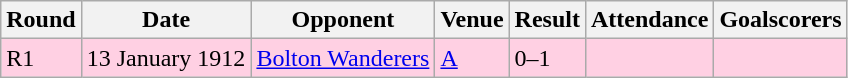<table class="wikitable">
<tr>
<th>Round</th>
<th>Date</th>
<th>Opponent</th>
<th>Venue</th>
<th>Result</th>
<th>Attendance</th>
<th>Goalscorers</th>
</tr>
<tr style="background:#ffd0e3;">
<td>R1</td>
<td>13 January 1912</td>
<td><a href='#'>Bolton Wanderers</a></td>
<td><a href='#'>A</a></td>
<td>0–1</td>
<td></td>
<td></td>
</tr>
</table>
